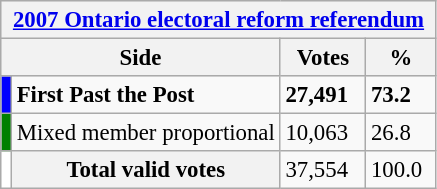<table class="wikitable" style="font-size: 95%; clear:both">
<tr style="background-color:#E9E9E9">
<th colspan=4><a href='#'>2007 Ontario electoral reform referendum</a></th>
</tr>
<tr style="background-color:#E9E9E9">
<th colspan=2 style="width: 130px">Side</th>
<th style="width: 50px">Votes</th>
<th style="width: 40px">%</th>
</tr>
<tr>
<td bgcolor="blue"></td>
<td><strong>First Past the Post</strong></td>
<td><strong>27,491</strong></td>
<td><strong>73.2</strong></td>
</tr>
<tr>
<td bgcolor="green"></td>
<td>Mixed member proportional</td>
<td>10,063</td>
<td>26.8</td>
</tr>
<tr>
<td bgcolor="white"></td>
<th>Total valid votes</th>
<td>37,554</td>
<td>100.0</td>
</tr>
</table>
